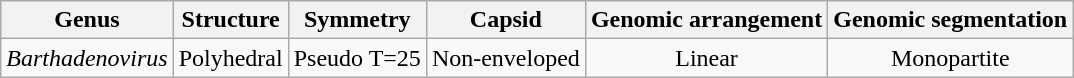<table class="wikitable sortable" style="text-align:center">
<tr>
<th>Genus</th>
<th>Structure</th>
<th>Symmetry</th>
<th>Capsid</th>
<th>Genomic arrangement</th>
<th>Genomic segmentation</th>
</tr>
<tr>
<td><em>Barthadenovirus</em></td>
<td>Polyhedral</td>
<td>Pseudo T=25</td>
<td>Non-enveloped</td>
<td>Linear</td>
<td>Monopartite</td>
</tr>
</table>
